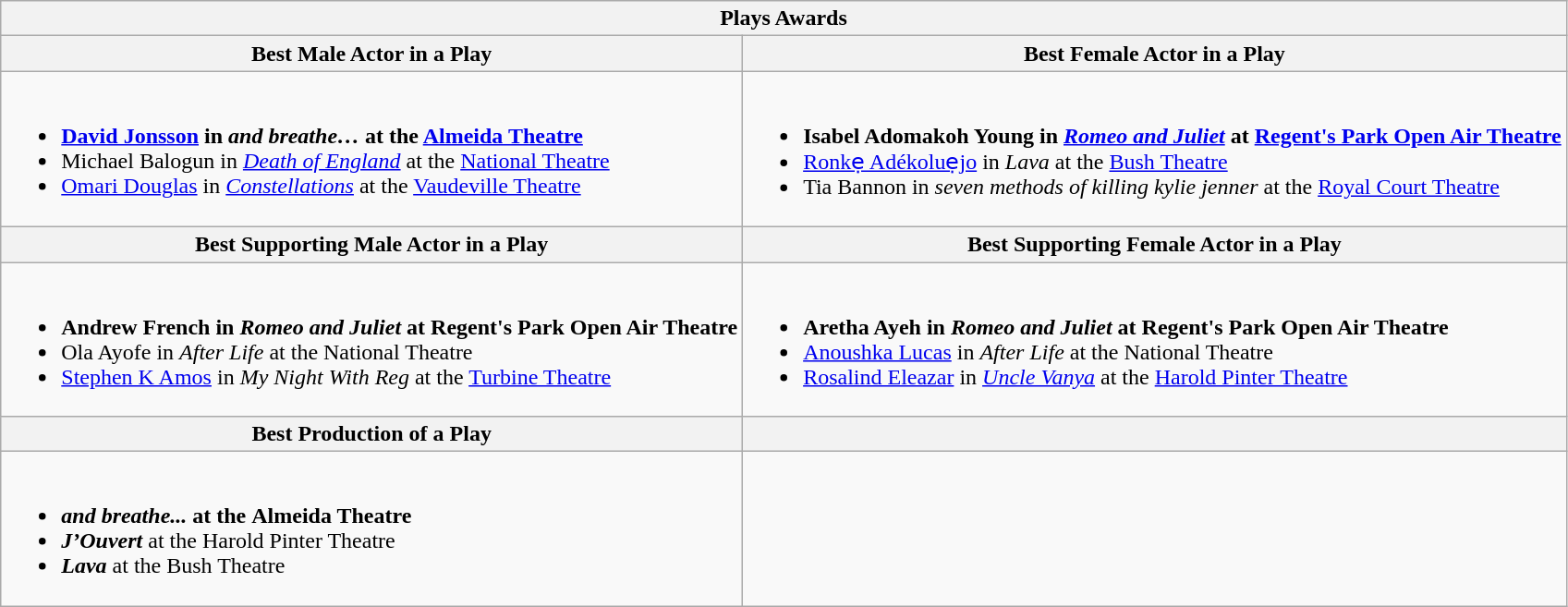<table class="wikitable">
<tr>
<th colspan="2">Plays Awards</th>
</tr>
<tr>
<th>Best Male Actor in a Play</th>
<th>Best Female Actor in a Play</th>
</tr>
<tr>
<td><br><ul><li><strong><a href='#'>David Jonsson</a> in <em>and breathe…</em> at the <a href='#'>Almeida Theatre</a></strong></li><li>Michael Balogun in <em><a href='#'>Death of England</a></em> at the <a href='#'>National Theatre</a></li><li><a href='#'>Omari Douglas</a> in <em><a href='#'>Constellations</a></em> at the <a href='#'>Vaudeville Theatre</a></li></ul></td>
<td><br><ul><li><strong>Isabel Adomakoh Young in <em><a href='#'>Romeo and Juliet</a></em> at <a href='#'>Regent's Park Open Air Theatre</a></strong></li><li><a href='#'>Ronkẹ Adékoluẹjo</a> in <em>Lava</em> at the <a href='#'>Bush Theatre</a></li><li>Tia Bannon in <em>seven methods of killing kylie jenner</em> at the <a href='#'>Royal Court Theatre</a></li></ul></td>
</tr>
<tr>
<th>Best Supporting Male Actor in a Play</th>
<th>Best Supporting Female Actor in a Play</th>
</tr>
<tr>
<td><br><ul><li><strong>Andrew French in <em>Romeo and Juliet</em> at Regent's Park Open Air Theatre</strong></li><li>Ola Ayofe in <em>After Life</em> at the National Theatre</li><li><a href='#'>Stephen K Amos</a> in <em>My Night With Reg</em> at the <a href='#'>Turbine Theatre</a></li></ul></td>
<td><br><ul><li><strong>Aretha Ayeh in <em>Romeo and Juliet</em> at Regent's Park Open Air Theatre</strong></li><li><a href='#'>Anoushka Lucas</a> in <em>After Life</em> at the National Theatre</li><li><a href='#'>Rosalind Eleazar</a> in <em><a href='#'>Uncle Vanya</a></em> at the <a href='#'>Harold Pinter Theatre</a></li></ul></td>
</tr>
<tr>
<th>Best Production of a Play</th>
<th></th>
</tr>
<tr>
<td><br><ul><li><strong><em>and breathe...</em></strong> <strong>at the</strong> <strong>Almeida Theatre</strong></li><li><strong><em>J’Ouvert</em></strong> at the Harold Pinter Theatre</li><li><strong><em>Lava</em></strong> at the Bush Theatre</li></ul></td>
</tr>
</table>
